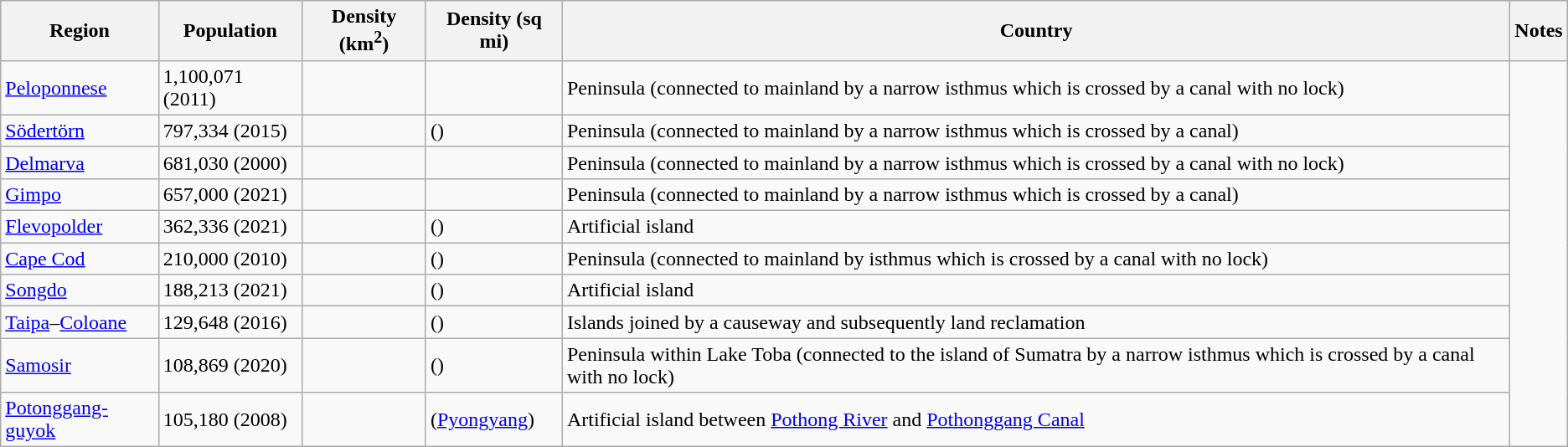<table class="wikitable sortable">
<tr>
<th data-sort-type="number">Region</th>
<th>Population</th>
<th>Density (km<sup>2</sup>)</th>
<th>Density (sq mi)</th>
<th>Country</th>
<th>Notes</th>
</tr>
<tr>
<td><a href='#'>Peloponnese</a></td>
<td>1,100,071 (2011)</td>
<td></td>
<td></td>
<td>Peninsula (connected to mainland by a narrow isthmus which is crossed by a canal with no lock)</td>
</tr>
<tr>
<td><a href='#'>Södertörn</a></td>
<td>797,334 (2015)</td>
<td></td>
<td> ()</td>
<td>Peninsula (connected to mainland by a narrow isthmus which is crossed by a canal)</td>
</tr>
<tr>
<td><a href='#'>Delmarva</a></td>
<td>681,030 (2000)</td>
<td></td>
<td></td>
<td>Peninsula (connected to mainland by a narrow isthmus which is crossed by a canal with no lock)</td>
</tr>
<tr>
<td><a href='#'>Gimpo</a></td>
<td>657,000 (2021)</td>
<td></td>
<td></td>
<td>Peninsula (connected to mainland by a narrow isthmus which is crossed by a canal)</td>
</tr>
<tr>
<td><a href='#'>Flevopolder</a></td>
<td>362,336 (2021)</td>
<td></td>
<td> ()</td>
<td>Artificial island</td>
</tr>
<tr>
<td><a href='#'>Cape Cod</a></td>
<td>210,000 (2010)</td>
<td></td>
<td> ()</td>
<td>Peninsula (connected to mainland by isthmus which is crossed by a canal with no lock)</td>
</tr>
<tr>
<td><a href='#'>Songdo</a></td>
<td>188,213 (2021)</td>
<td></td>
<td> ()</td>
<td>Artificial island</td>
</tr>
<tr>
<td><a href='#'>Taipa</a>–<a href='#'>Coloane</a></td>
<td>129,648 (2016)</td>
<td></td>
<td> ()</td>
<td>Islands joined by a causeway and subsequently land reclamation</td>
</tr>
<tr>
<td><a href='#'>Samosir</a></td>
<td>108,869 (2020)</td>
<td></td>
<td> ()</td>
<td>Peninsula within Lake Toba (connected to the island of Sumatra by a narrow isthmus which is crossed by a canal with no lock)</td>
</tr>
<tr>
<td><a href='#'>Potonggang-guyok</a></td>
<td>105,180 (2008)</td>
<td></td>
<td> (<a href='#'>Pyongyang</a>)</td>
<td>Artificial island between <a href='#'>Pothong River</a> and <a href='#'>Pothonggang Canal</a></td>
</tr>
</table>
